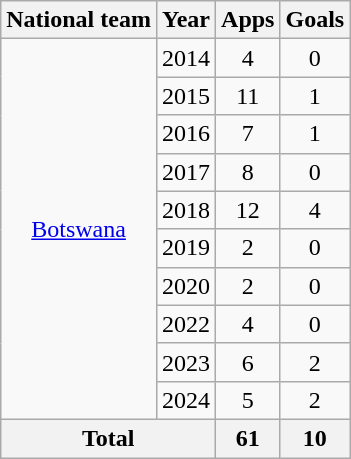<table class="wikitable" style="text-align:center">
<tr>
<th>National team</th>
<th>Year</th>
<th>Apps</th>
<th>Goals</th>
</tr>
<tr>
<td rowspan="10"><a href='#'>Botswana</a></td>
<td>2014</td>
<td>4</td>
<td>0</td>
</tr>
<tr>
<td>2015</td>
<td>11</td>
<td>1</td>
</tr>
<tr>
<td>2016</td>
<td>7</td>
<td>1</td>
</tr>
<tr>
<td>2017</td>
<td>8</td>
<td>0</td>
</tr>
<tr>
<td>2018</td>
<td>12</td>
<td>4</td>
</tr>
<tr>
<td>2019</td>
<td>2</td>
<td>0</td>
</tr>
<tr>
<td>2020</td>
<td>2</td>
<td>0</td>
</tr>
<tr>
<td>2022</td>
<td>4</td>
<td>0</td>
</tr>
<tr>
<td>2023</td>
<td>6</td>
<td>2</td>
</tr>
<tr>
<td>2024</td>
<td>5</td>
<td>2</td>
</tr>
<tr>
<th colspan=2>Total</th>
<th>61</th>
<th>10</th>
</tr>
</table>
